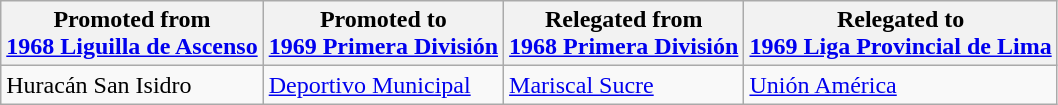<table class="wikitable">
<tr>
<th>Promoted from<br><a href='#'>1968 Liguilla de Ascenso</a></th>
<th>Promoted to<br><a href='#'>1969 Primera División</a></th>
<th>Relegated from<br><a href='#'>1968 Primera División</a></th>
<th>Relegated to<br><a href='#'>1969 Liga Provincial de Lima</a></th>
</tr>
<tr>
<td> Huracán San Isidro </td>
<td> <a href='#'>Deportivo Municipal</a> </td>
<td> <a href='#'>Mariscal Sucre</a> </td>
<td> <a href='#'>Unión América</a> </td>
</tr>
</table>
